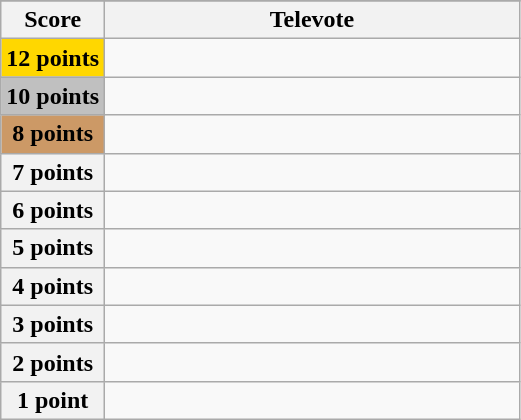<table class="wikitable">
<tr>
</tr>
<tr>
<th scope="col" width="20%">Score</th>
<th scope="col" width="80%">Televote</th>
</tr>
<tr>
<th scope="row" style="Background:gold">12 points</th>
<td></td>
</tr>
<tr>
<th scope="row" style="background:silver">10 points</th>
<td></td>
</tr>
<tr>
<th scope="row" style="background:#CC9966">8 points</th>
<td></td>
</tr>
<tr>
<th scope="row">7 points</th>
<td></td>
</tr>
<tr>
<th scope="row">6 points</th>
<td></td>
</tr>
<tr>
<th scope="row">5 points</th>
<td></td>
</tr>
<tr>
<th scope="row">4 points</th>
<td></td>
</tr>
<tr>
<th scope="row">3 points</th>
<td></td>
</tr>
<tr>
<th scope="row">2 points</th>
<td></td>
</tr>
<tr>
<th scope="row">1 point</th>
<td></td>
</tr>
</table>
